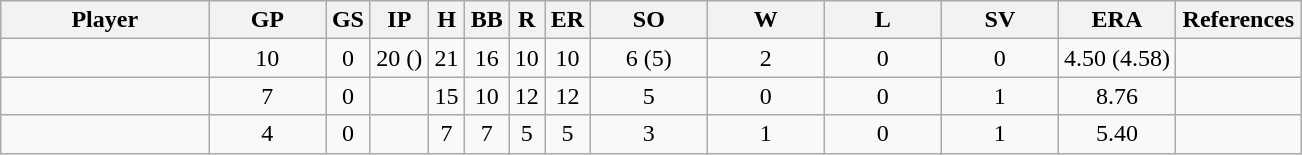<table class="wikitable sortable">
<tr>
<th bgcolor="#DDDDFF" width="16%">Player</th>
<th bgcolor="#DDDDFF" width="9%">GP</th>
<th>GS</th>
<th>IP</th>
<th>H</th>
<th>BB</th>
<th>R</th>
<th>ER</th>
<th bgcolor="#DDDDFF" width="9%">SO</th>
<th bgcolor="#DDDDFF" width="9%">W</th>
<th bgcolor="#DDDDFF" width="9%">L</th>
<th bgcolor="#DDDDFF" width="9%">SV</th>
<th bgcolor="#DDDDFF" width="9%">ERA</th>
<th>References</th>
</tr>
<tr align="center">
<td></td>
<td>10</td>
<td>0</td>
<td>20 ()</td>
<td>21</td>
<td>16</td>
<td>10</td>
<td>10</td>
<td>6 (5)</td>
<td>2</td>
<td>0</td>
<td>0</td>
<td>4.50 (4.58)</td>
<td></td>
</tr>
<tr align="center">
<td></td>
<td>7</td>
<td>0</td>
<td></td>
<td>15</td>
<td>10</td>
<td>12</td>
<td>12</td>
<td>5</td>
<td>0</td>
<td>0</td>
<td>1</td>
<td>8.76</td>
<td></td>
</tr>
<tr align="center">
<td></td>
<td>4</td>
<td>0</td>
<td></td>
<td>7</td>
<td>7</td>
<td>5</td>
<td>5</td>
<td>3</td>
<td>1</td>
<td>0</td>
<td>1</td>
<td>5.40</td>
<td></td>
</tr>
</table>
